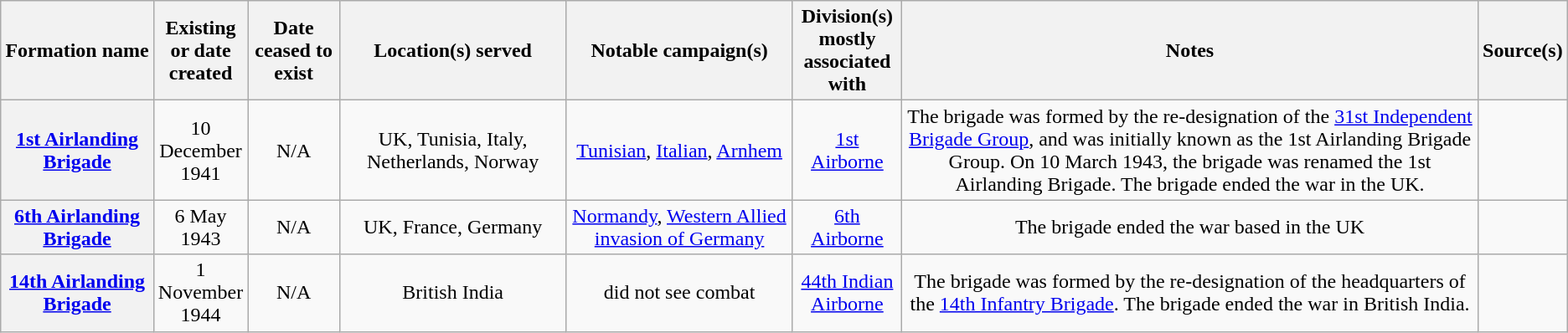<table class="wikitable sortable plainrowheaders" style="text-align: left; border-spacing: 2px; border: 1px solid darkgray;">
<tr>
<th width="10%" scope="col">Formation name</th>
<th width=6% scope="col">Existing or date created</th>
<th width=6% scope="col">Date ceased to exist</th>
<th width=15% scope="col">Location(s) served</th>
<th width=15% scope="col">Notable campaign(s)</th>
<th class=unsortable width=7% scope="col">Division(s) mostly associated with</th>
<th class=unsortable width=39% scope="col">Notes</th>
<th class=unsortable width=1% scope="col">Source(s)</th>
</tr>
<tr>
<th scope="row" align="center"><a href='#'>1st Airlanding Brigade</a></th>
<td align="center">10 December 1941</td>
<td align="center">N/A</td>
<td align="center">UK, Tunisia, Italy, Netherlands, Norway</td>
<td align="center"><a href='#'>Tunisian</a>, <a href='#'>Italian</a>, <a href='#'>Arnhem</a></td>
<td align="center"><a href='#'>1st Airborne</a></td>
<td align="center">The brigade was formed by the re-designation of the <a href='#'>31st Independent Brigade Group</a>, and was initially known as the 1st Airlanding Brigade Group. On 10 March 1943, the brigade was renamed the 1st Airlanding Brigade. The brigade ended the war in the UK.</td>
<td align="center"></td>
</tr>
<tr>
<th scope="row" align="center"><a href='#'>6th Airlanding Brigade</a></th>
<td align="center">6 May 1943</td>
<td align="center">N/A</td>
<td align="center">UK, France, Germany</td>
<td align="center"><a href='#'>Normandy</a>, <a href='#'>Western Allied invasion of Germany</a></td>
<td align="center"><a href='#'>6th Airborne</a></td>
<td align="center">The brigade ended the war based in the UK</td>
<td align="center"></td>
</tr>
<tr>
<th scope="row" align="center"><a href='#'>14th Airlanding Brigade</a></th>
<td align="center">1 November 1944</td>
<td align="center">N/A</td>
<td align="center">British India</td>
<td align="center">did not see combat</td>
<td align="center"><a href='#'>44th Indian Airborne</a></td>
<td align="center">The brigade was formed by the re-designation of the headquarters of the <a href='#'>14th Infantry Brigade</a>. The brigade ended the war in British India.</td>
<td align="center"></td>
</tr>
</table>
